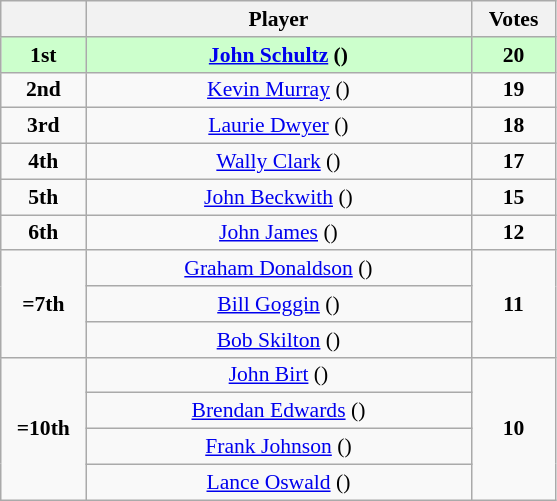<table class="wikitable" style="text-align: center; font-size: 90%;">
<tr>
<th width="50"></th>
<th width="250">Player</th>
<th width="50">Votes</th>
</tr>
<tr style="background: #CCFFCC; font-weight: bold;" |>
<td><strong>1st</strong></td>
<td><a href='#'>John Schultz</a> ()</td>
<td><strong>20</strong></td>
</tr>
<tr>
<td><strong>2nd</strong></td>
<td><a href='#'>Kevin Murray</a> ()</td>
<td><strong>19</strong></td>
</tr>
<tr>
<td><strong>3rd</strong></td>
<td><a href='#'>Laurie Dwyer</a> ()</td>
<td><strong>18</strong></td>
</tr>
<tr>
<td><strong>4th</strong></td>
<td><a href='#'>Wally Clark</a> ()</td>
<td><strong>17</strong></td>
</tr>
<tr>
<td><strong>5th</strong></td>
<td><a href='#'>John Beckwith</a> ()</td>
<td><strong>15</strong></td>
</tr>
<tr>
<td><strong>6th</strong></td>
<td><a href='#'>John James</a> ()</td>
<td><strong>12</strong></td>
</tr>
<tr>
<td rowspan=3><strong>=7th</strong></td>
<td><a href='#'>Graham Donaldson</a> ()</td>
<td rowspan=3><strong>11</strong></td>
</tr>
<tr>
<td><a href='#'>Bill Goggin</a> ()</td>
</tr>
<tr>
<td><a href='#'>Bob Skilton</a> ()</td>
</tr>
<tr>
<td rowspan=4><strong>=10th</strong></td>
<td><a href='#'>John Birt</a> ()</td>
<td rowspan=4><strong>10</strong></td>
</tr>
<tr>
<td><a href='#'>Brendan Edwards</a> ()</td>
</tr>
<tr>
<td><a href='#'>Frank Johnson</a> ()</td>
</tr>
<tr>
<td><a href='#'>Lance Oswald</a> ()</td>
</tr>
</table>
